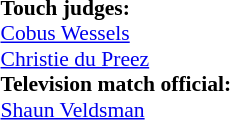<table width=100% style="font-size: 90%">
<tr>
<td><br><strong>Touch judges:</strong>
<br>  <a href='#'>Cobus Wessels</a>
<br>  <a href='#'>Christie du Preez</a>
<br><strong>Television match official:</strong>
<br>  <a href='#'>Shaun Veldsman</a></td>
</tr>
</table>
